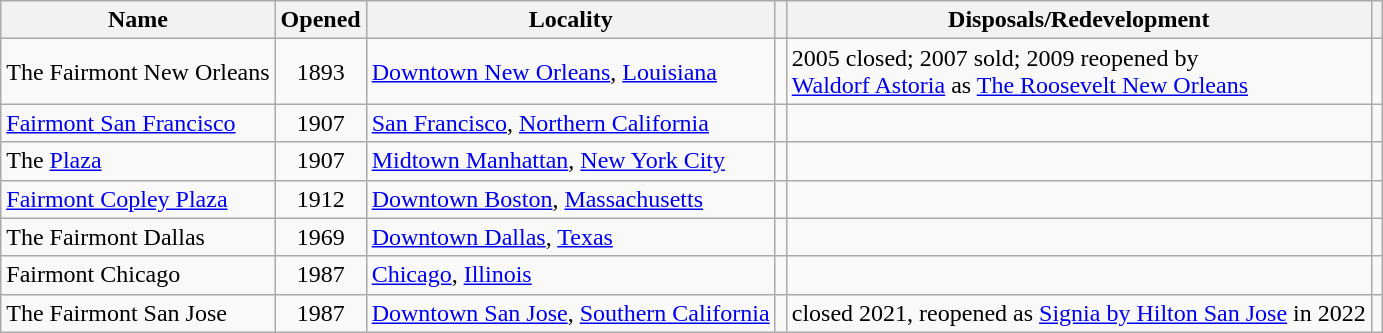<table class="wikitable mw-collapsible mw-collapsed">
<tr>
<th class="unsortable">Name</th>
<th>Opened</th>
<th>Locality</th>
<th></th>
<th>Disposals/Redevelopment</th>
<th></th>
</tr>
<tr>
<td>The Fairmont New Orleans</td>
<td style="text-align:center">1893</td>
<td><a href='#'>Downtown New Orleans</a>, <a href='#'>Louisiana</a></td>
<td></td>
<td>2005 closed; 2007 sold; 2009 reopened by<br> <a href='#'>Waldorf Astoria</a> as <a href='#'>The Roosevelt New Orleans</a></td>
<td></td>
</tr>
<tr>
<td><a href='#'>Fairmont San Francisco</a></td>
<td style="text-align:center">1907</td>
<td><a href='#'>San Francisco</a>, <a href='#'>Northern California</a></td>
<td></td>
<td></td>
<td></td>
</tr>
<tr>
<td>The <a href='#'>Plaza</a></td>
<td style="text-align:center">1907</td>
<td><a href='#'>Midtown Manhattan</a>, <a href='#'>New York City</a></td>
<td></td>
<td></td>
<td></td>
</tr>
<tr>
<td><a href='#'>Fairmont Copley Plaza</a></td>
<td style="text-align:center">1912</td>
<td><a href='#'>Downtown Boston</a>, <a href='#'>Massachusetts</a></td>
<td></td>
<td></td>
<td></td>
</tr>
<tr>
<td>The Fairmont Dallas</td>
<td style="text-align:center">1969</td>
<td><a href='#'>Downtown Dallas</a>, <a href='#'>Texas</a></td>
<td></td>
<td></td>
<td></td>
</tr>
<tr>
<td>Fairmont Chicago</td>
<td style="text-align:center">1987</td>
<td><a href='#'>Chicago</a>, <a href='#'>Illinois</a></td>
<td></td>
<td></td>
<td></td>
</tr>
<tr>
<td>The Fairmont San Jose</td>
<td style="text-align:center">1987</td>
<td><a href='#'>Downtown San Jose</a>, <a href='#'>Southern California</a></td>
<td></td>
<td>closed 2021, reopened as <a href='#'>Signia by Hilton San Jose</a> in 2022</td>
<td></td>
</tr>
</table>
